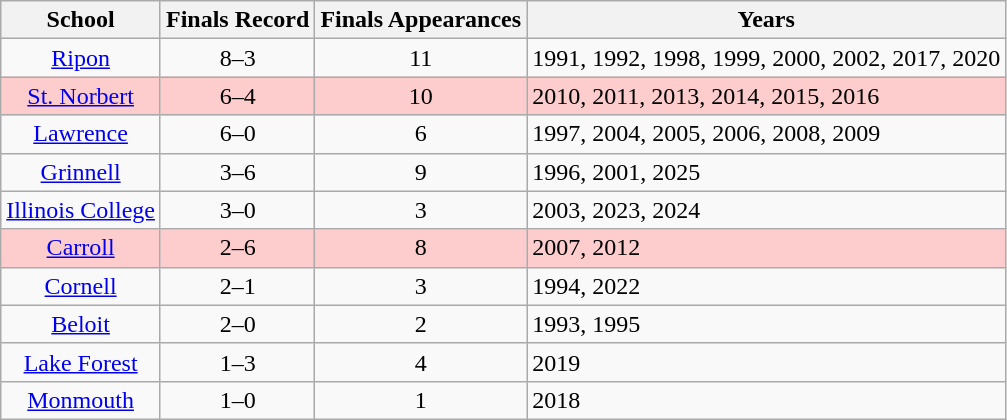<table class="wikitable sortable" style="text-align:center;">
<tr>
<th>School</th>
<th>Finals Record</th>
<th>Finals Appearances</th>
<th class=unsortable>Years</th>
</tr>
<tr>
<td><a href='#'>Ripon</a></td>
<td>8–3</td>
<td>11</td>
<td align=left>1991, 1992, 1998, 1999, 2000, 2002, 2017, 2020</td>
</tr>
<tr bgcolor=#fdcccc>
<td><a href='#'>St. Norbert</a></td>
<td>6–4</td>
<td>10</td>
<td align=left>2010, 2011, 2013, 2014, 2015, 2016</td>
</tr>
<tr>
<td><a href='#'>Lawrence</a></td>
<td>6–0</td>
<td>6</td>
<td align=left>1997, 2004, 2005, 2006, 2008, 2009</td>
</tr>
<tr>
<td><a href='#'>Grinnell</a></td>
<td>3–6</td>
<td>9</td>
<td align=left>1996, 2001, 2025</td>
</tr>
<tr>
<td><a href='#'>Illinois College</a></td>
<td>3–0</td>
<td>3</td>
<td align=left>2003, 2023, 2024</td>
</tr>
<tr bgcolor=#fdcccc>
<td><a href='#'>Carroll</a></td>
<td>2–6</td>
<td>8</td>
<td align=left>2007, 2012</td>
</tr>
<tr>
<td><a href='#'>Cornell</a></td>
<td>2–1</td>
<td>3</td>
<td align=left>1994, 2022</td>
</tr>
<tr>
<td><a href='#'>Beloit</a></td>
<td>2–0</td>
<td>2</td>
<td align=left>1993, 1995</td>
</tr>
<tr>
<td><a href='#'>Lake Forest</a></td>
<td>1–3</td>
<td>4</td>
<td align=left>2019</td>
</tr>
<tr>
<td><a href='#'>Monmouth</a></td>
<td>1–0</td>
<td>1</td>
<td align=left>2018</td>
</tr>
</table>
